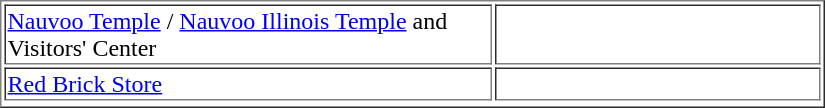<table border="1" width="550">
<tr>
<td width="60%"><a href='#'>Nauvoo Temple</a> / <a href='#'>Nauvoo Illinois Temple</a> and Visitors' Center</td>
<td width="40%"></td>
</tr>
<tr>
<td><a href='#'>Red Brick Store</a></td>
<td></td>
</tr>
<tr>
</tr>
</table>
